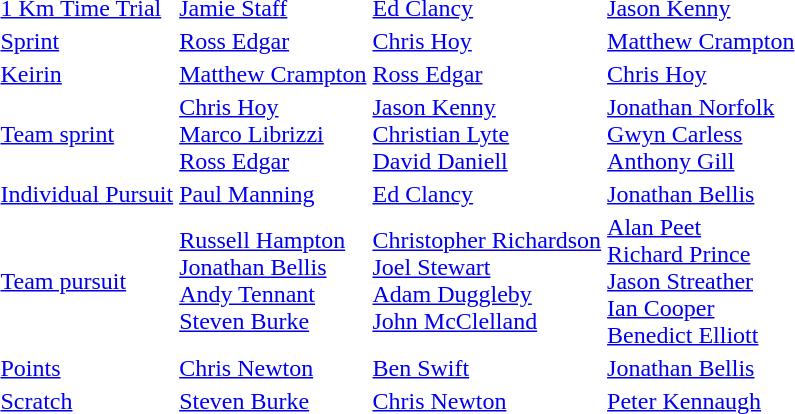<table>
<tr style="background:#ccc;">
</tr>
<tr>
<td><a href='#'>1 Km Time Trial</a></td>
<td><a href='#'>Jamie Staff</a></td>
<td><a href='#'>Ed Clancy</a></td>
<td><a href='#'>Jason Kenny</a></td>
</tr>
<tr>
<td><a href='#'>Sprint</a></td>
<td><a href='#'>Ross Edgar</a></td>
<td><a href='#'>Chris Hoy</a></td>
<td><a href='#'>Matthew Crampton</a></td>
</tr>
<tr>
<td><a href='#'>Keirin</a></td>
<td><a href='#'>Matthew Crampton</a></td>
<td><a href='#'>Ross Edgar</a></td>
<td><a href='#'>Chris Hoy</a></td>
</tr>
<tr>
<td><a href='#'>Team sprint</a></td>
<td><a href='#'>Chris Hoy</a><br><a href='#'>Marco Librizzi</a><br><a href='#'>Ross Edgar</a></td>
<td><a href='#'>Jason Kenny</a><br><a href='#'>Christian Lyte</a><br><a href='#'>David Daniell</a></td>
<td><a href='#'>Jonathan Norfolk</a><br><a href='#'>Gwyn Carless</a><br><a href='#'>Anthony Gill</a></td>
</tr>
<tr>
<td><a href='#'>Individual Pursuit</a></td>
<td><a href='#'>Paul Manning</a></td>
<td><a href='#'>Ed Clancy</a></td>
<td><a href='#'>Jonathan Bellis</a></td>
</tr>
<tr>
<td><a href='#'>Team pursuit</a></td>
<td><a href='#'>Russell Hampton</a><br><a href='#'>Jonathan Bellis</a><br><a href='#'>Andy Tennant</a><br><a href='#'>Steven Burke</a></td>
<td><a href='#'>Christopher Richardson</a><br><a href='#'>Joel Stewart</a><br><a href='#'>Adam Duggleby</a><br><a href='#'>John McClelland</a></td>
<td><a href='#'>Alan Peet</a><br><a href='#'>Richard Prince</a><br><a href='#'>Jason Streather</a><br><a href='#'>Ian Cooper</a><br><a href='#'>Benedict Elliott</a></td>
</tr>
<tr>
<td><a href='#'>Points</a></td>
<td><a href='#'>Chris Newton</a></td>
<td><a href='#'>Ben Swift</a></td>
<td><a href='#'>Jonathan Bellis</a></td>
</tr>
<tr>
<td><a href='#'>Scratch</a></td>
<td><a href='#'>Steven Burke</a></td>
<td><a href='#'>Chris Newton</a></td>
<td><a href='#'>Peter Kennaugh</a></td>
</tr>
</table>
